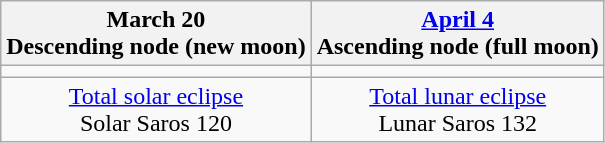<table class="wikitable">
<tr>
<th>March 20<br>Descending node (new moon)<br></th>
<th><a href='#'>April 4</a><br>Ascending node (full moon)<br></th>
</tr>
<tr>
<td></td>
<td></td>
</tr>
<tr align=center>
<td><a href='#'>Total solar eclipse</a><br>Solar Saros 120</td>
<td><a href='#'>Total lunar eclipse</a><br>Lunar Saros 132</td>
</tr>
</table>
